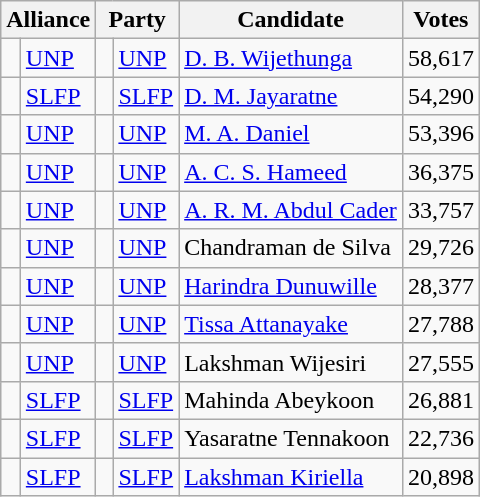<table class="wikitable sortable mw-collapsible">
<tr>
<th colspan="2">Alliance</th>
<th colspan="2">Party</th>
<th>Candidate</th>
<th>Votes</th>
</tr>
<tr>
<td bgcolor=> </td>
<td align=left><a href='#'>UNP</a></td>
<td bgcolor=> </td>
<td align=left><a href='#'>UNP</a></td>
<td><a href='#'>D. B. Wijethunga</a></td>
<td>58,617</td>
</tr>
<tr>
<td bgcolor=> </td>
<td align=left><a href='#'>SLFP</a></td>
<td bgcolor=> </td>
<td align=left><a href='#'>SLFP</a></td>
<td><a href='#'>D. M. Jayaratne</a></td>
<td>54,290</td>
</tr>
<tr>
<td bgcolor=> </td>
<td align=left><a href='#'>UNP</a></td>
<td bgcolor=> </td>
<td align=left><a href='#'>UNP</a></td>
<td><a href='#'>M. A. Daniel</a></td>
<td>53,396</td>
</tr>
<tr>
<td bgcolor=> </td>
<td align=left><a href='#'>UNP</a></td>
<td bgcolor=> </td>
<td align=left><a href='#'>UNP</a></td>
<td><a href='#'>A. C. S. Hameed</a></td>
<td>36,375</td>
</tr>
<tr>
<td bgcolor=> </td>
<td align=left><a href='#'>UNP</a></td>
<td bgcolor=> </td>
<td align=left><a href='#'>UNP</a></td>
<td><a href='#'>A. R. M. Abdul Cader</a></td>
<td>33,757</td>
</tr>
<tr>
<td bgcolor=> </td>
<td align=left><a href='#'>UNP</a></td>
<td bgcolor=> </td>
<td align=left><a href='#'>UNP</a></td>
<td>Chandraman de Silva</td>
<td>29,726</td>
</tr>
<tr>
<td bgcolor=> </td>
<td align=left><a href='#'>UNP</a></td>
<td bgcolor=> </td>
<td align=left><a href='#'>UNP</a></td>
<td><a href='#'>Harindra Dunuwille</a></td>
<td>28,377</td>
</tr>
<tr>
<td bgcolor=> </td>
<td align=left><a href='#'>UNP</a></td>
<td bgcolor=> </td>
<td align=left><a href='#'>UNP</a></td>
<td><a href='#'>Tissa Attanayake</a></td>
<td>27,788</td>
</tr>
<tr>
<td bgcolor=> </td>
<td align=left><a href='#'>UNP</a></td>
<td bgcolor=> </td>
<td align=left><a href='#'>UNP</a></td>
<td>Lakshman Wijesiri</td>
<td>27,555</td>
</tr>
<tr>
<td bgcolor=> </td>
<td align=left><a href='#'>SLFP</a></td>
<td bgcolor=> </td>
<td align=left><a href='#'>SLFP</a></td>
<td>Mahinda Abeykoon</td>
<td>26,881</td>
</tr>
<tr>
<td bgcolor=> </td>
<td align=left><a href='#'>SLFP</a></td>
<td bgcolor=> </td>
<td align=left><a href='#'>SLFP</a></td>
<td>Yasaratne Tennakoon</td>
<td>22,736</td>
</tr>
<tr>
<td bgcolor=> </td>
<td align=left><a href='#'>SLFP</a></td>
<td bgcolor=> </td>
<td align=left><a href='#'>SLFP</a></td>
<td><a href='#'>Lakshman Kiriella</a></td>
<td>20,898</td>
</tr>
</table>
